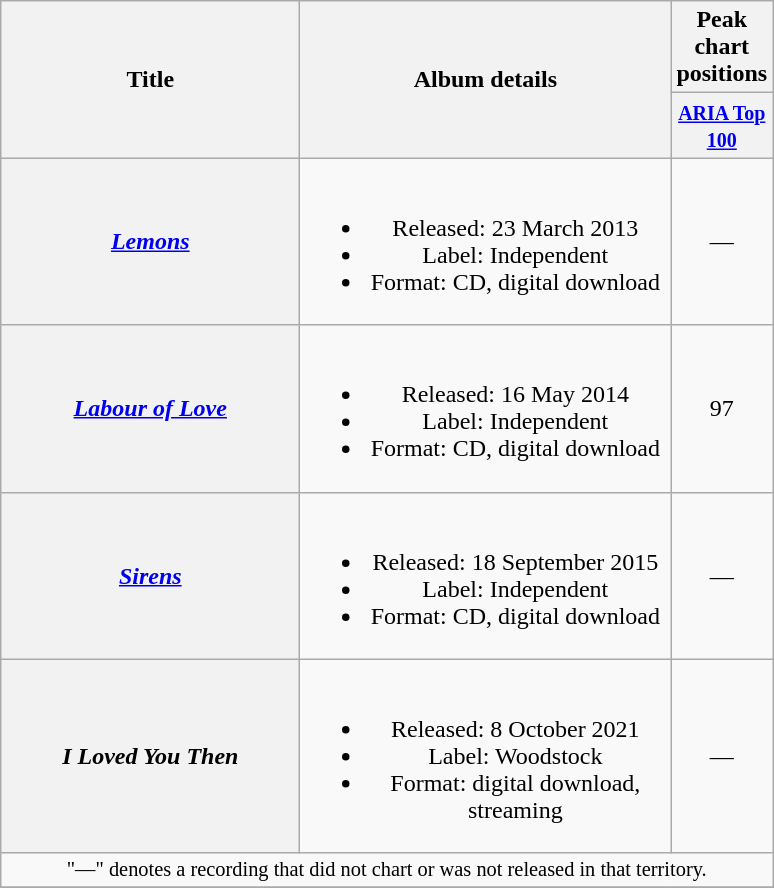<table class="wikitable plainrowheaders" style="text-align:center;" border="1">
<tr>
<th scope="col" rowspan="2" style="width:12em;">Title</th>
<th scope="col" rowspan="2" style="width:15em;">Album details</th>
<th scope="col">Peak chart positions</th>
</tr>
<tr>
<th style="width:43px;"><small><a href='#'>ARIA Top 100</a></small></th>
</tr>
<tr>
<th scope="row"><em><a href='#'>Lemons</a></em></th>
<td><br><ul><li>Released: 23 March 2013</li><li>Label: Independent</li><li>Format: CD, digital download</li></ul></td>
<td style="text-align:center;">—</td>
</tr>
<tr>
<th scope="row"><em><a href='#'>Labour of Love</a></em></th>
<td><br><ul><li>Released: 16 May 2014</li><li>Label: Independent</li><li>Format: CD, digital download</li></ul></td>
<td style="text-align:center;">97</td>
</tr>
<tr>
<th scope="row"><em><a href='#'>Sirens</a></em></th>
<td><br><ul><li>Released: 18 September 2015</li><li>Label: Independent</li><li>Format: CD, digital download</li></ul></td>
<td style="text-align:center;">—</td>
</tr>
<tr>
<th scope="row"><em>I Loved You Then</em></th>
<td><br><ul><li>Released: 8 October 2021</li><li>Label: Woodstock</li><li>Format: digital download, streaming</li></ul></td>
<td style="text-align:center;">—</td>
</tr>
<tr>
<td colspan="4" style="font-size:85%">"—" denotes a recording that did not chart or was not released in that territory.</td>
</tr>
<tr>
</tr>
</table>
